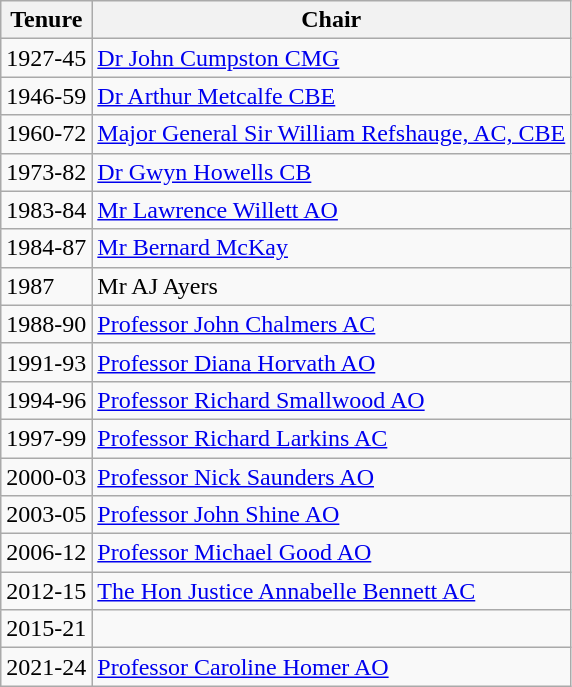<table class="wikitable">
<tr>
<th>Tenure</th>
<th>Chair</th>
</tr>
<tr>
<td>1927-45</td>
<td><a href='#'>Dr John Cumpston CMG</a></td>
</tr>
<tr>
<td>1946-59</td>
<td><a href='#'>Dr Arthur Metcalfe CBE</a></td>
</tr>
<tr>
<td>1960-72</td>
<td><a href='#'>Major General Sir William Refshauge, AC, CBE</a></td>
</tr>
<tr>
<td>1973-82</td>
<td><a href='#'>Dr Gwyn Howells CB</a></td>
</tr>
<tr>
<td>1983-84</td>
<td><a href='#'>Mr Lawrence Willett AO</a></td>
</tr>
<tr>
<td>1984-87</td>
<td><a href='#'>Mr Bernard McKay</a></td>
</tr>
<tr>
<td>1987</td>
<td>Mr AJ Ayers</td>
</tr>
<tr>
<td>1988-90</td>
<td><a href='#'>Professor John Chalmers AC</a></td>
</tr>
<tr>
<td>1991-93</td>
<td><a href='#'>Professor Diana Horvath AO</a></td>
</tr>
<tr>
<td>1994-96</td>
<td><a href='#'>Professor Richard Smallwood AO</a></td>
</tr>
<tr>
<td>1997-99</td>
<td><a href='#'>Professor Richard Larkins AC</a></td>
</tr>
<tr>
<td>2000-03</td>
<td><a href='#'>Professor Nick Saunders AO</a></td>
</tr>
<tr>
<td>2003-05</td>
<td><a href='#'>Professor John Shine AO</a></td>
</tr>
<tr>
<td>2006-12</td>
<td><a href='#'>Professor Michael Good AO</a></td>
</tr>
<tr>
<td>2012-15</td>
<td><a href='#'>The Hon Justice Annabelle Bennett AC</a></td>
</tr>
<tr>
<td>2015-21</td>
<td></td>
</tr>
<tr>
<td>2021-24</td>
<td><a href='#'>Professor Caroline Homer AO</a></td>
</tr>
</table>
